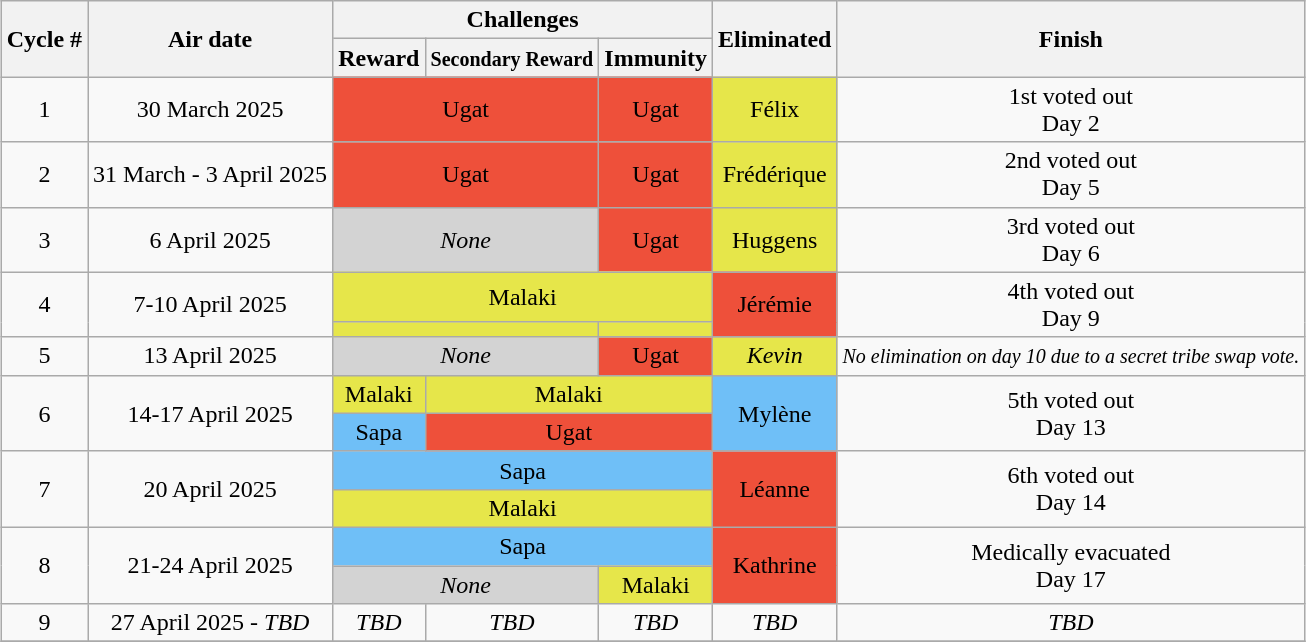<table class="wikitable" style="margin:auto; text-align:center">
<tr>
<th rowspan="2">Cycle #</th>
<th rowspan="2">Air date</th>
<th colspan="3">Challenges</th>
<th rowspan="2">Eliminated</th>
<th rowspan="2">Finish</th>
</tr>
<tr>
<th colspan="1">Reward</th>
<th colspan="1"><small>Secondary Reward</small></th>
<th>Immunity</th>
</tr>
<tr>
<td>1</td>
<td>30 March 2025</td>
<td bgcolor="#ee503a" colspan="2">Ugat</td>
<td bgcolor="#ee503a">Ugat</td>
<td bgcolor="#e6e64a">Félix</td>
<td>1st voted out<br>Day 2</td>
</tr>
<tr>
<td>2</td>
<td>31 March - 3 April 2025</td>
<td bgcolor="#ee503a" colspan="2">Ugat</td>
<td bgcolor="#ee503a">Ugat</td>
<td bgcolor="#e6e64a">Frédérique</td>
<td>2nd voted out<br>Day 5</td>
</tr>
<tr>
<td>3</td>
<td>6 April 2025</td>
<td bgcolor="lightgray" colspan="2"><em>None</em></td>
<td bgcolor="#ee503a">Ugat</td>
<td bgcolor="#e6e64a">Huggens</td>
<td>3rd voted out<br>Day 6</td>
</tr>
<tr>
<td rowspan="2">4</td>
<td rowspan="2">7-10 April 2025</td>
<td colspan="3" bgcolor="#e6e64a">Malaki</td>
<td rowspan="2" bgcolor="#ee503a">Jérémie</td>
<td rowspan="2">4th voted out<br>Day 9</td>
</tr>
<tr>
<td bgcolor="#e6e64a" colspan="2"></td>
<td bgcolor="#e6e64a"></td>
</tr>
<tr>
<td>5</td>
<td>13 April 2025</td>
<td bgcolor="lightgray" colspan="2"><em>None</em></td>
<td bgcolor="#ee503a">Ugat</td>
<td bgcolor="#e6e64a"><em>Kevin</em></td>
<td><em><small>No elimination on day 10 due to a secret tribe swap vote.</small></em></td>
</tr>
<tr>
<td rowspan="2">6</td>
<td rowspan="2">14-17 April 2025</td>
<td bgcolor="#e6e64a">Malaki</td>
<td colspan="2" bgcolor="#e6e64a">Malaki</td>
<td bgcolor="#6fbff7" rowspan="2">Mylène</td>
<td rowspan="2">5th voted out<br>Day 13</td>
</tr>
<tr>
<td bgcolor="#6fbff7">Sapa</td>
<td bgcolor= "#ee503a"  colspan="2">Ugat</td>
</tr>
<tr>
<td rowspan="2">7</td>
<td rowspan="2">20 April 2025</td>
<td colspan="3" bgcolor="#6fbff7">Sapa</td>
<td bgcolor= "#ee503a"  rowspan="2">Léanne</td>
<td rowspan="2">6th voted out<br>Day 14</td>
</tr>
<tr>
<td colspan="3" bgcolor="#e6e64a">Malaki</td>
</tr>
<tr>
<td rowspan="2">8</td>
<td rowspan="2">21-24 April 2025</td>
<td colspan="3" bgcolor="#6fbff7">Sapa</td>
<td bgcolor= "#ee503a"  rowspan="2">Kathrine</td>
<td rowspan="2">Medically evacuated<br>Day 17</td>
</tr>
<tr>
<td colspan="2" bgcolor="lightgray"><em>None</em></td>
<td bgcolor="#e6e64a">Malaki</td>
</tr>
<tr>
<td>9</td>
<td>27 April 2025 - <em>TBD</em></td>
<td><em>TBD</em></td>
<td><em>TBD</em></td>
<td><em>TBD</em></td>
<td><em>TBD</em></td>
<td><em>TBD</em></td>
</tr>
<tr>
</tr>
</table>
